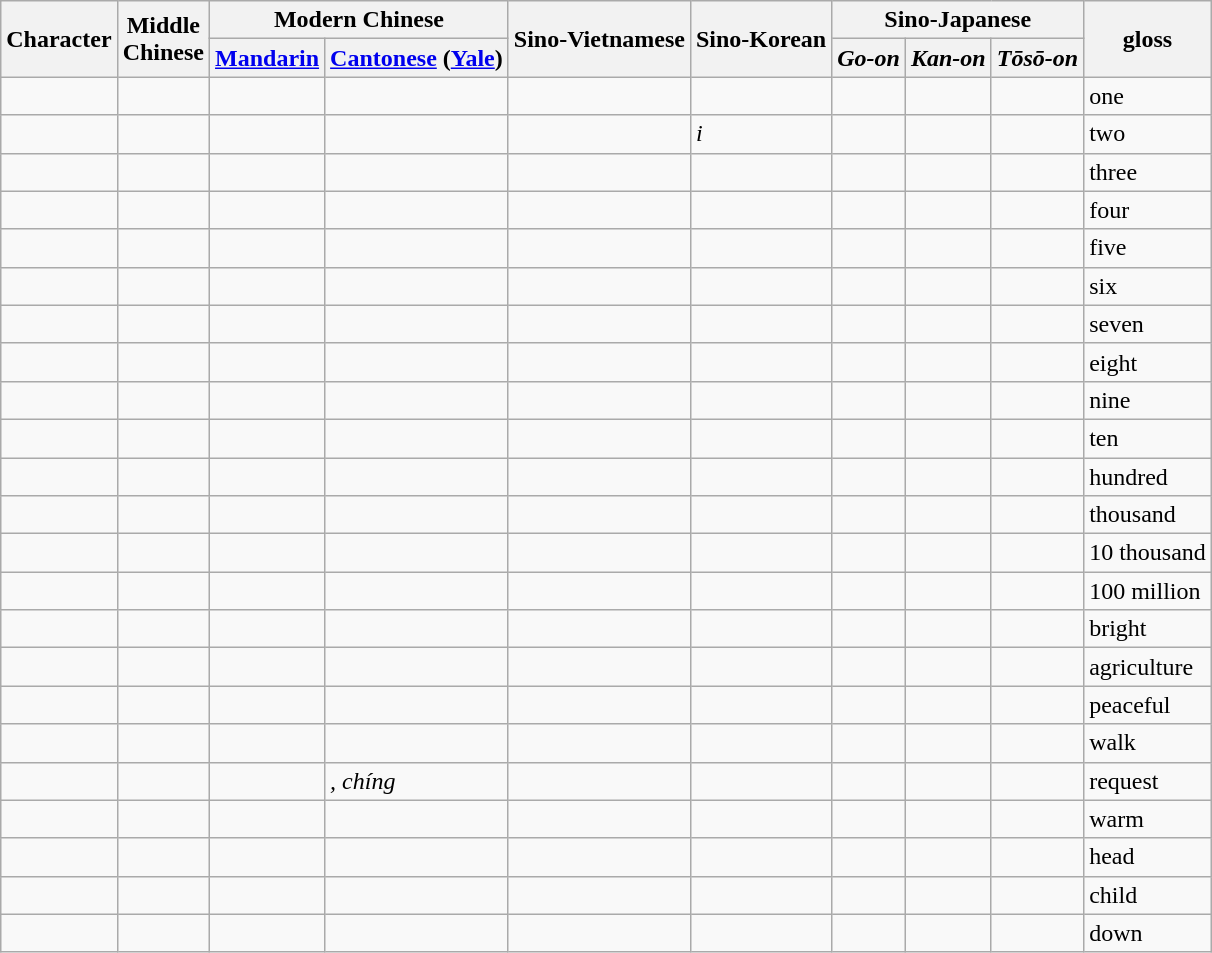<table class="wikitable mw-collapsible">
<tr>
<th rowspan="2">Character</th>
<th rowspan="2">Middle<br>Chinese</th>
<th colspan="2">Modern Chinese</th>
<th rowspan="2">Sino-Vietnamese</th>
<th rowspan="2">Sino-Korean</th>
<th colspan="3">Sino-Japanese</th>
<th rowspan="2">gloss</th>
</tr>
<tr>
<th><a href='#'>Mandarin</a></th>
<th><a href='#'>Cantonese</a> (<a href='#'>Yale</a>)</th>
<th><em>Go-on</em></th>
<th><em>Kan-on</em></th>
<th><em>Tōsō-on</em></th>
</tr>
<tr>
<td></td>
<td></td>
<td></td>
<td></td>
<td></td>
<td></td>
<td></td>
<td></td>
<td></td>
<td>one</td>
</tr>
<tr>
<td></td>
<td></td>
<td></td>
<td></td>
<td></td>
<td><em>i</em></td>
<td></td>
<td></td>
<td></td>
<td>two</td>
</tr>
<tr>
<td></td>
<td></td>
<td></td>
<td></td>
<td></td>
<td></td>
<td></td>
<td></td>
<td></td>
<td>three</td>
</tr>
<tr>
<td></td>
<td></td>
<td></td>
<td></td>
<td></td>
<td></td>
<td></td>
<td></td>
<td></td>
<td>four</td>
</tr>
<tr>
<td></td>
<td></td>
<td></td>
<td></td>
<td></td>
<td></td>
<td></td>
<td></td>
<td></td>
<td>five</td>
</tr>
<tr>
<td></td>
<td></td>
<td></td>
<td></td>
<td></td>
<td></td>
<td></td>
<td></td>
<td></td>
<td>six</td>
</tr>
<tr>
<td></td>
<td></td>
<td></td>
<td></td>
<td></td>
<td></td>
<td></td>
<td></td>
<td></td>
<td>seven</td>
</tr>
<tr>
<td></td>
<td></td>
<td></td>
<td></td>
<td></td>
<td></td>
<td></td>
<td></td>
<td></td>
<td>eight</td>
</tr>
<tr>
<td></td>
<td></td>
<td></td>
<td></td>
<td></td>
<td></td>
<td></td>
<td></td>
<td></td>
<td>nine</td>
</tr>
<tr>
<td></td>
<td></td>
<td></td>
<td></td>
<td></td>
<td></td>
<td></td>
<td></td>
<td></td>
<td>ten</td>
</tr>
<tr>
<td></td>
<td></td>
<td></td>
<td></td>
<td></td>
<td></td>
<td></td>
<td></td>
<td></td>
<td>hundred</td>
</tr>
<tr>
<td></td>
<td></td>
<td></td>
<td></td>
<td></td>
<td></td>
<td></td>
<td></td>
<td></td>
<td>thousand</td>
</tr>
<tr>
<td></td>
<td></td>
<td></td>
<td></td>
<td></td>
<td></td>
<td></td>
<td></td>
<td></td>
<td>10 thousand</td>
</tr>
<tr>
<td></td>
<td></td>
<td></td>
<td></td>
<td></td>
<td></td>
<td></td>
<td></td>
<td></td>
<td>100 million</td>
</tr>
<tr>
<td></td>
<td></td>
<td></td>
<td></td>
<td></td>
<td></td>
<td></td>
<td></td>
<td></td>
<td>bright</td>
</tr>
<tr>
<td></td>
<td></td>
<td></td>
<td></td>
<td></td>
<td></td>
<td></td>
<td></td>
<td></td>
<td>agriculture</td>
</tr>
<tr>
<td></td>
<td></td>
<td></td>
<td></td>
<td></td>
<td></td>
<td></td>
<td></td>
<td></td>
<td>peaceful</td>
</tr>
<tr>
<td></td>
<td></td>
<td></td>
<td></td>
<td></td>
<td></td>
<td></td>
<td></td>
<td></td>
<td>walk</td>
</tr>
<tr>
<td></td>
<td></td>
<td></td>
<td><em>, chíng</em></td>
<td></td>
<td></td>
<td></td>
<td></td>
<td></td>
<td>request</td>
</tr>
<tr>
<td></td>
<td></td>
<td></td>
<td></td>
<td></td>
<td></td>
<td></td>
<td></td>
<td></td>
<td>warm</td>
</tr>
<tr>
<td></td>
<td></td>
<td></td>
<td></td>
<td></td>
<td></td>
<td></td>
<td></td>
<td></td>
<td>head</td>
</tr>
<tr>
<td></td>
<td></td>
<td></td>
<td></td>
<td></td>
<td></td>
<td></td>
<td></td>
<td></td>
<td>child</td>
</tr>
<tr>
<td></td>
<td></td>
<td></td>
<td></td>
<td></td>
<td></td>
<td></td>
<td></td>
<td></td>
<td>down</td>
</tr>
</table>
